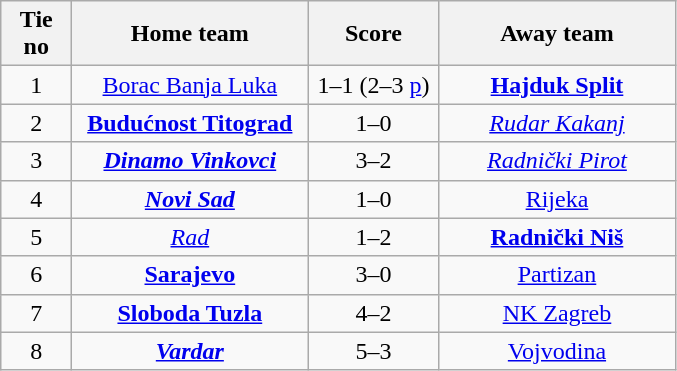<table class="wikitable" style="text-align: center">
<tr>
<th width=40>Tie no</th>
<th width=150>Home team</th>
<th width=80>Score</th>
<th width=150>Away team</th>
</tr>
<tr>
<td>1</td>
<td><a href='#'>Borac Banja Luka</a></td>
<td>1–1 (2–3 <a href='#'>p</a>)</td>
<td><strong><a href='#'>Hajduk Split</a></strong></td>
</tr>
<tr>
<td>2</td>
<td><strong><a href='#'>Budućnost Titograd</a></strong></td>
<td>1–0</td>
<td><em><a href='#'>Rudar Kakanj</a></em></td>
</tr>
<tr>
<td>3</td>
<td><strong><em><a href='#'>Dinamo Vinkovci</a></em></strong></td>
<td>3–2</td>
<td><em><a href='#'>Radnički Pirot</a></em></td>
</tr>
<tr>
<td>4</td>
<td><strong><em><a href='#'>Novi Sad</a></em></strong></td>
<td>1–0</td>
<td><a href='#'>Rijeka</a></td>
</tr>
<tr>
<td>5</td>
<td><em><a href='#'>Rad</a></em></td>
<td>1–2</td>
<td><strong><a href='#'>Radnički Niš</a></strong></td>
</tr>
<tr>
<td>6</td>
<td><strong><a href='#'>Sarajevo</a></strong></td>
<td>3–0</td>
<td><a href='#'>Partizan</a></td>
</tr>
<tr>
<td>7</td>
<td><strong><a href='#'>Sloboda Tuzla</a></strong></td>
<td>4–2</td>
<td><a href='#'>NK Zagreb</a></td>
</tr>
<tr>
<td>8</td>
<td><strong><em><a href='#'>Vardar</a></em></strong></td>
<td>5–3</td>
<td><a href='#'>Vojvodina</a></td>
</tr>
</table>
